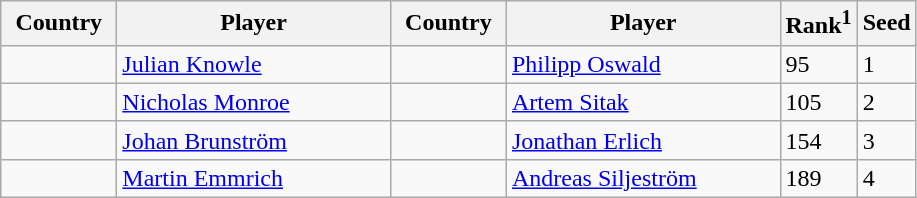<table class="sortable wikitable">
<tr>
<th width="70">Country</th>
<th width="175">Player</th>
<th width="70">Country</th>
<th width="175">Player</th>
<th>Rank<sup>1</sup></th>
<th>Seed</th>
</tr>
<tr>
<td></td>
<td><a href='#'>Julian Knowle</a></td>
<td></td>
<td><a href='#'>Philipp Oswald</a></td>
<td>95</td>
<td>1</td>
</tr>
<tr>
<td></td>
<td><a href='#'>Nicholas Monroe</a></td>
<td></td>
<td><a href='#'>Artem Sitak</a></td>
<td>105</td>
<td>2</td>
</tr>
<tr>
<td></td>
<td><a href='#'>Johan Brunström</a></td>
<td></td>
<td><a href='#'>Jonathan Erlich</a></td>
<td>154</td>
<td>3</td>
</tr>
<tr>
<td></td>
<td><a href='#'>Martin Emmrich</a></td>
<td></td>
<td><a href='#'>Andreas Siljeström</a></td>
<td>189</td>
<td>4</td>
</tr>
</table>
